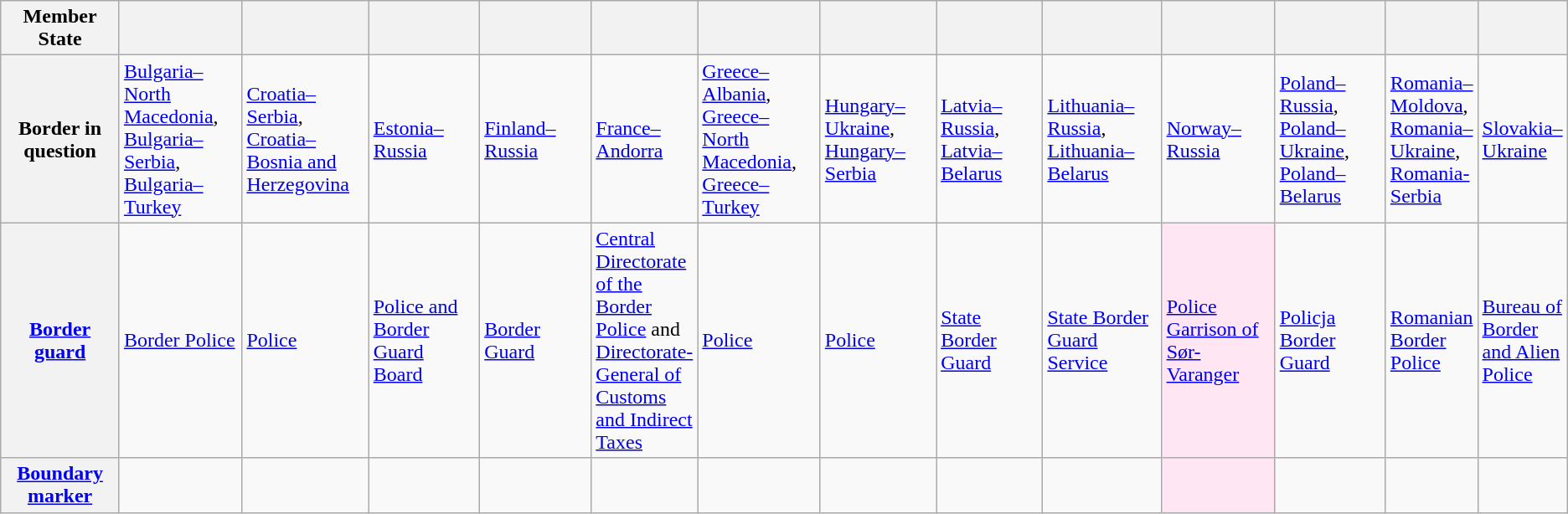<table class="wikitable">
<tr>
<th width="9%">Member State</th>
<th width="9%"></th>
<th width="9%"></th>
<th width="9%"></th>
<th width="9%"></th>
<th></th>
<th width="9%"></th>
<th width="9%"></th>
<th width="9%"></th>
<th width="9%"></th>
<th width="9%"></th>
<th width="9%"></th>
<th width="9%"></th>
<th width="9%"></th>
</tr>
<tr>
<th>Border in question</th>
<td><a href='#'>Bulgaria–North Macedonia</a>, <a href='#'>Bulgaria–Serbia</a>, <a href='#'>Bulgaria–Turkey</a></td>
<td><a href='#'>Croatia–Serbia</a>, <a href='#'>Croatia–Bosnia and Herzegovina</a></td>
<td><a href='#'>Estonia–Russia</a></td>
<td><a href='#'>Finland–Russia</a></td>
<td><a href='#'>France–Andorra</a></td>
<td><a href='#'>Greece–Albania</a>, <a href='#'>Greece–North Macedonia</a>, <a href='#'>Greece–Turkey</a></td>
<td><a href='#'>Hungary–Ukraine</a>, <a href='#'>Hungary–Serbia</a></td>
<td><a href='#'>Latvia–Russia</a>, <a href='#'>Latvia–Belarus</a></td>
<td><a href='#'>Lithuania–Russia</a>, <a href='#'>Lithuania–Belarus</a></td>
<td><a href='#'>Norway–Russia</a></td>
<td><a href='#'>Poland–Russia</a>, <a href='#'>Poland–Ukraine</a>, <a href='#'>Poland–Belarus</a></td>
<td><a href='#'>Romania–Moldova</a>, <a href='#'>Romania–Ukraine</a>, <a href='#'>Romania-Serbia</a></td>
<td><a href='#'>Slovakia–Ukraine</a></td>
</tr>
<tr>
<th><a href='#'>Border guard</a></th>
<td><a href='#'>Border Police</a></td>
<td><a href='#'>Police</a></td>
<td><a href='#'>Police and Border Guard Board</a></td>
<td><a href='#'>Border Guard</a></td>
<td><a href='#'>Central Directorate of the Border Police</a> and <a href='#'>Directorate-General of Customs and Indirect Taxes</a></td>
<td><a href='#'>Police</a></td>
<td><a href='#'>Police</a></td>
<td><a href='#'>State Border Guard</a></td>
<td><a href='#'>State Border Guard Service</a></td>
<td style="background:#FFE6F2"><a href='#'>Police</a><br><a href='#'>Garrison of Sør-Varanger</a></td>
<td><a href='#'>Policja</a><br><a href='#'>Border Guard</a></td>
<td><a href='#'>Romanian Border Police</a></td>
<td><a href='#'>Bureau of Border and Alien Police</a></td>
</tr>
<tr>
<th><a href='#'>Boundary marker</a></th>
<td align="center"></td>
<td align="center"></td>
<td align="center"></td>
<td align="center"></td>
<td align="center"></td>
<td align="center"></td>
<td align="center"></td>
<td align="center"></td>
<td align="center"></td>
<td style="background:#FFE6F2" align="center"></td>
<td align="center"></td>
<td align="center"></td>
<td align="center"></td>
</tr>
</table>
